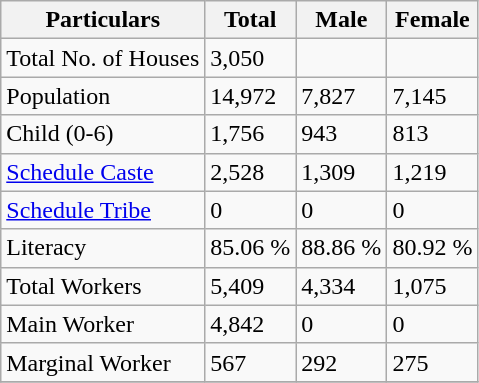<table class="wikitable sortable">
<tr>
<th>Particulars</th>
<th>Total</th>
<th>Male</th>
<th>Female</th>
</tr>
<tr>
<td>Total No. of Houses</td>
<td>3,050</td>
<td></td>
<td></td>
</tr>
<tr>
<td>Population</td>
<td>14,972</td>
<td>7,827</td>
<td>7,145</td>
</tr>
<tr>
<td>Child (0-6)</td>
<td>1,756</td>
<td>943</td>
<td>813</td>
</tr>
<tr>
<td><a href='#'>Schedule Caste</a></td>
<td>2,528</td>
<td>1,309</td>
<td>1,219</td>
</tr>
<tr>
<td><a href='#'>Schedule Tribe</a></td>
<td>0</td>
<td>0</td>
<td>0</td>
</tr>
<tr>
<td>Literacy</td>
<td>85.06  %</td>
<td>88.86   %</td>
<td>80.92  %</td>
</tr>
<tr>
<td>Total Workers</td>
<td>5,409</td>
<td>4,334</td>
<td>1,075</td>
</tr>
<tr>
<td>Main Worker</td>
<td>4,842</td>
<td>0</td>
<td>0</td>
</tr>
<tr>
<td>Marginal Worker</td>
<td>567</td>
<td>292</td>
<td>275</td>
</tr>
<tr>
</tr>
</table>
